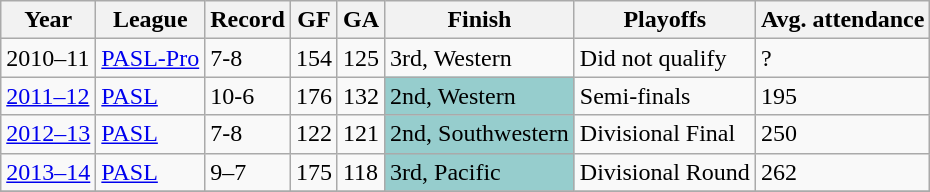<table class="wikitable">
<tr>
<th>Year</th>
<th>League</th>
<th>Record</th>
<th>GF</th>
<th>GA</th>
<th>Finish</th>
<th>Playoffs</th>
<th>Avg. attendance</th>
</tr>
<tr>
<td>2010–11</td>
<td><a href='#'>PASL-Pro</a></td>
<td>7-8</td>
<td>154</td>
<td>125</td>
<td>3rd, Western</td>
<td>Did not qualify</td>
<td>?</td>
</tr>
<tr>
<td><a href='#'>2011–12</a></td>
<td><a href='#'>PASL</a></td>
<td>10-6</td>
<td>176</td>
<td>132</td>
<td bgcolor="#96CDCD">2nd, Western</td>
<td>Semi-finals</td>
<td>195</td>
</tr>
<tr>
<td><a href='#'>2012–13</a></td>
<td><a href='#'>PASL</a></td>
<td>7-8</td>
<td>122</td>
<td>121</td>
<td bgcolor="#96CDCD">2nd, Southwestern</td>
<td>Divisional Final</td>
<td>250</td>
</tr>
<tr>
<td><a href='#'>2013–14</a></td>
<td><a href='#'>PASL</a></td>
<td>9–7</td>
<td>175</td>
<td>118</td>
<td bgcolor="#96CDCD">3rd, Pacific</td>
<td>Divisional Round</td>
<td>262</td>
</tr>
<tr>
</tr>
</table>
